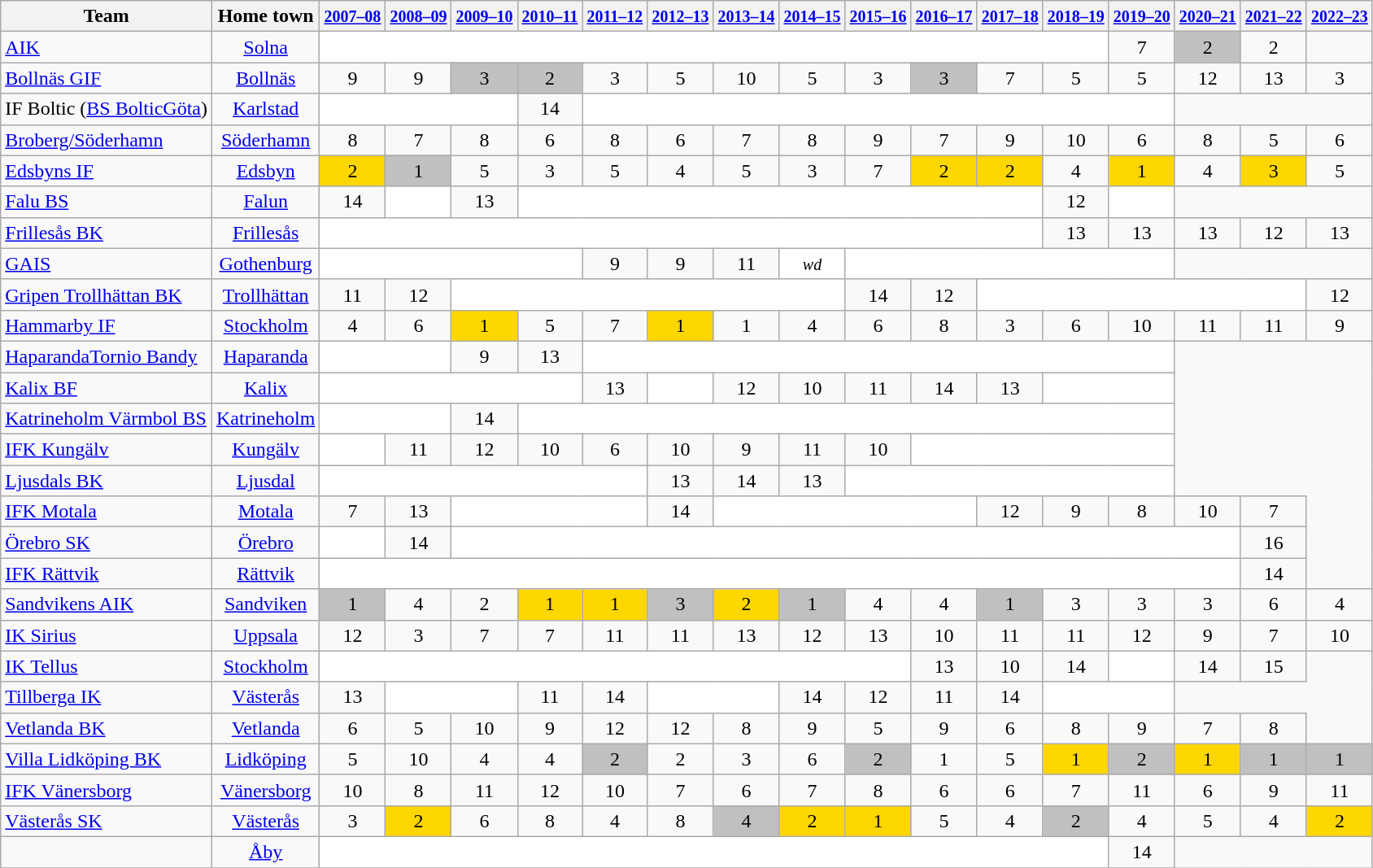<table class="wikitable" style="text-align:center;">
<tr>
<th>Team</th>
<th>Home town</th>
<th><small><a href='#'>2007–08</a></small></th>
<th><small><a href='#'>2008–09</a></small></th>
<th><small><a href='#'>2009–10</a></small></th>
<th><small><a href='#'>2010–11</a></small></th>
<th><small><a href='#'>2011–12</a></small></th>
<th><small><a href='#'>2012–13</a></small></th>
<th><small><a href='#'>2013–14</a></small></th>
<th><small><a href='#'>2014–15</a></small></th>
<th><small><a href='#'>2015–16</a></small></th>
<th><small><a href='#'>2016–17</a></small></th>
<th><small><a href='#'>2017–18</a></small></th>
<th><small><a href='#'>2018–19</a></small></th>
<th><small><a href='#'>2019–20</a></small></th>
<th><small><a href='#'>2020–21</a></small></th>
<th><small><a href='#'>2021–22</a></small></th>
<th><small><a href='#'>2022–23</a></small></th>
</tr>
<tr>
<td align="left"><a href='#'>AIK</a></td>
<td><a href='#'>Solna</a></td>
<td colspan=12 bgcolor=white></td>
<td>7</td>
<td bgcolor=silver>2</td>
<td>2</td>
</tr>
<tr>
<td align="left"><a href='#'>Bollnäs GIF</a></td>
<td><a href='#'>Bollnäs</a></td>
<td>9</td>
<td>9</td>
<td bgcolor=silver>3</td>
<td bgcolor=silver>2</td>
<td>3</td>
<td>5</td>
<td>10</td>
<td>5</td>
<td>3</td>
<td bgcolor=silver>3</td>
<td>7</td>
<td>5</td>
<td>5</td>
<td>12</td>
<td>13</td>
<td>3</td>
</tr>
<tr>
<td align="left">IF Boltic (<a href='#'>BS&nbsp;BolticGöta</a>)<small></small></td>
<td><a href='#'>Karlstad</a></td>
<td colspan=3 bgcolor=white></td>
<td>14</td>
<td colspan=9 bgcolor=white></td>
</tr>
<tr>
<td align="left"><a href='#'>Broberg/Söderhamn</a></td>
<td><a href='#'>Söderhamn</a></td>
<td>8</td>
<td>7</td>
<td>8</td>
<td>6</td>
<td>8</td>
<td>6</td>
<td>7</td>
<td>8</td>
<td>9</td>
<td>7</td>
<td>9</td>
<td>10</td>
<td>6</td>
<td>8</td>
<td>5</td>
<td>6</td>
</tr>
<tr>
<td align="left"><a href='#'>Edsbyns IF</a></td>
<td><a href='#'>Edsbyn</a></td>
<td bgcolor=gold>2</td>
<td bgcolor=silver>1</td>
<td>5</td>
<td>3</td>
<td>5</td>
<td>4</td>
<td>5</td>
<td>3</td>
<td>7</td>
<td bgcolor=gold>2</td>
<td bgcolor=gold>2</td>
<td>4</td>
<td bgcolor=gold>1</td>
<td>4</td>
<td bgcolor=gold>3</td>
<td>5</td>
</tr>
<tr>
<td align=left><a href='#'>Falu BS</a></td>
<td><a href='#'>Falun</a></td>
<td>14</td>
<td bgcolor=white></td>
<td>13</td>
<td colspan=8 bgcolor=white></td>
<td>12</td>
<td bgcolor=white></td>
</tr>
<tr>
<td align=left><a href='#'>Frillesås BK</a></td>
<td><a href='#'>Frillesås</a></td>
<td colspan=11 bgcolor=white></td>
<td>13</td>
<td>13</td>
<td>13</td>
<td>12</td>
<td>13</td>
</tr>
<tr>
<td align="left"><a href='#'>GAIS</a></td>
<td><a href='#'>Gothenburg</a></td>
<td colspan=4 bgcolor=white></td>
<td>9</td>
<td>9</td>
<td>11</td>
<td bgcolor=white><small><em>wd</em></small></td>
<td colspan=5 bgcolor=white></td>
</tr>
<tr>
<td align=left><a href='#'>Gripen&nbsp;Trollhättan&nbsp;BK</a></td>
<td><a href='#'>Trollhättan</a></td>
<td>11</td>
<td>12</td>
<td colspan=6 bgcolor=white></td>
<td>14</td>
<td>12</td>
<td colspan=5 bgcolor=white></td>
<td>12</td>
</tr>
<tr>
<td align="left"><a href='#'>Hammarby IF</a></td>
<td><a href='#'>Stockholm</a></td>
<td>4</td>
<td>6</td>
<td bgcolor=gold>1</td>
<td>5</td>
<td>7</td>
<td bgcolor=gold>1</td>
<td>1</td>
<td>4</td>
<td>6</td>
<td>8</td>
<td>3</td>
<td>6</td>
<td>10</td>
<td>11</td>
<td>11</td>
<td>9</td>
</tr>
<tr>
<td align=left><a href='#'>HaparandaTornio Bandy</a></td>
<td><a href='#'>Haparanda</a></td>
<td colspan=2 bgcolor=white></td>
<td>9</td>
<td>13</td>
<td colspan=9 bgcolor=white></td>
</tr>
<tr>
<td align=left><a href='#'>Kalix BF</a></td>
<td><a href='#'>Kalix</a></td>
<td colspan=4 bgcolor=white></td>
<td>13</td>
<td bgcolor=white></td>
<td>12</td>
<td>10</td>
<td>11</td>
<td>14</td>
<td>13</td>
<td colspan=2 bgcolor=white></td>
</tr>
<tr>
<td align=left><a href='#'>Katrineholm&nbsp;Värmbol&nbsp;BS</a></td>
<td><a href='#'>Katrineholm</a></td>
<td colspan=2 bgcolor=white></td>
<td>14</td>
<td colspan=10 bgcolor=white></td>
</tr>
<tr>
<td align="left"><a href='#'>IFK Kungälv</a></td>
<td><a href='#'>Kungälv</a></td>
<td bgcolor=white></td>
<td>11</td>
<td>12</td>
<td>10</td>
<td>6</td>
<td>10</td>
<td>9</td>
<td>11</td>
<td>10</td>
<td colspan=4 bgcolor=white></td>
</tr>
<tr>
<td align="left"><a href='#'>Ljusdals BK</a></td>
<td><a href='#'>Ljusdal</a></td>
<td colspan=5 bgcolor=white></td>
<td>13</td>
<td>14</td>
<td>13</td>
<td colspan=5 bgcolor=white></td>
</tr>
<tr>
<td align=left><a href='#'>IFK Motala</a></td>
<td><a href='#'>Motala</a></td>
<td>7</td>
<td>13</td>
<td colspan=3 bgcolor=white></td>
<td>14</td>
<td colspan=4 bgcolor=white></td>
<td>12</td>
<td>9</td>
<td>8</td>
<td>10</td>
<td>7</td>
</tr>
<tr>
<td align=left><a href='#'>Örebro SK</a></td>
<td><a href='#'>Örebro</a></td>
<td bgcolor=white></td>
<td>14</td>
<td colspan=12 bgcolor=white></td>
<td>16</td>
</tr>
<tr>
<td align=left><a href='#'>IFK Rättvik</a></td>
<td><a href='#'>Rättvik</a></td>
<td colspan=14 bgcolor=white></td>
<td>14</td>
</tr>
<tr>
<td align=left><a href='#'>Sandvikens AIK</a></td>
<td><a href='#'>Sandviken</a></td>
<td bgcolor=silver>1</td>
<td>4</td>
<td>2</td>
<td bgcolor=gold>1</td>
<td bgcolor=gold>1</td>
<td bgcolor=silver>3</td>
<td bgcolor=gold>2</td>
<td bgcolor=silver>1</td>
<td>4</td>
<td>4</td>
<td bgcolor=silver>1</td>
<td>3</td>
<td>3</td>
<td>3</td>
<td>6</td>
<td>4</td>
</tr>
<tr>
<td align=left><a href='#'>IK Sirius</a></td>
<td><a href='#'>Uppsala</a></td>
<td>12</td>
<td>3</td>
<td>7</td>
<td>7</td>
<td>11</td>
<td>11</td>
<td>13</td>
<td>12</td>
<td>13</td>
<td>10</td>
<td>11</td>
<td>11</td>
<td>12</td>
<td>9</td>
<td>7</td>
<td>10</td>
</tr>
<tr>
<td align=left><a href='#'>IK Tellus</a></td>
<td><a href='#'>Stockholm</a></td>
<td colspan=9 bgcolor=white></td>
<td>13</td>
<td>10</td>
<td>14</td>
<td colspan=1 bgcolor=white></td>
<td>14</td>
<td>15</td>
</tr>
<tr>
<td align=left><a href='#'>Tillberga IK</a></td>
<td><a href='#'>Västerås</a></td>
<td>13</td>
<td colspan=2 bgcolor=white></td>
<td>11</td>
<td>14</td>
<td colspan=2 bgcolor=white></td>
<td>14<small></small></td>
<td>12</td>
<td>11</td>
<td>14</td>
<td colspan=2 bgcolor=white></td>
</tr>
<tr>
<td align=left><a href='#'>Vetlanda BK</a></td>
<td><a href='#'>Vetlanda</a></td>
<td>6</td>
<td>5</td>
<td>10</td>
<td>9</td>
<td>12</td>
<td>12</td>
<td>8</td>
<td>9</td>
<td>5</td>
<td>9</td>
<td>6</td>
<td>8</td>
<td>9</td>
<td>7</td>
<td>8</td>
</tr>
<tr>
<td align=left><a href='#'>Villa Lidköping BK</a></td>
<td><a href='#'>Lidköping</a></td>
<td>5</td>
<td>10</td>
<td>4</td>
<td>4</td>
<td bgcolor=silver>2</td>
<td>2</td>
<td>3</td>
<td>6</td>
<td bgcolor=silver>2</td>
<td>1</td>
<td>5</td>
<td bgcolor=gold>1</td>
<td bgcolor=silver>2</td>
<td bgcolor=gold>1</td>
<td bgcolor=silver>1</td>
<td bgcolor=silver>1</td>
</tr>
<tr>
<td align=left><a href='#'>IFK Vänersborg</a></td>
<td><a href='#'>Vänersborg</a></td>
<td>10</td>
<td>8</td>
<td>11</td>
<td>12</td>
<td>10</td>
<td>7</td>
<td>6</td>
<td>7</td>
<td>8</td>
<td>6</td>
<td>6</td>
<td>7</td>
<td>11</td>
<td>6</td>
<td>9</td>
<td>11</td>
</tr>
<tr>
<td align=left><a href='#'>Västerås SK</a></td>
<td><a href='#'>Västerås</a></td>
<td>3</td>
<td bgcolor=gold>2</td>
<td>6</td>
<td>8</td>
<td>4</td>
<td>8</td>
<td bgcolor=silver>4</td>
<td bgcolor=gold>2</td>
<td bgcolor=gold>1</td>
<td>5</td>
<td>4</td>
<td bgcolor=silver>2</td>
<td>4</td>
<td>5</td>
<td>4</td>
<td bgcolor=gold>2</td>
</tr>
<tr>
<td align="left"></td>
<td><a href='#'>Åby</a></td>
<td colspan=12 bgcolor=white></td>
<td>14</td>
</tr>
<tr>
</tr>
</table>
